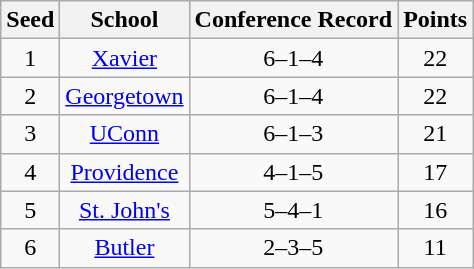<table class="wikitable" style="text-align:center">
<tr>
<th>Seed</th>
<th>School</th>
<th>Conference Record</th>
<th>Points</th>
</tr>
<tr>
<td>1</td>
<td><a href='#'>Xavier</a></td>
<td>6–1–4</td>
<td>22</td>
</tr>
<tr>
<td>2</td>
<td><a href='#'>Georgetown</a></td>
<td>6–1–4</td>
<td>22</td>
</tr>
<tr>
<td>3</td>
<td><a href='#'>UConn</a></td>
<td>6–1–3</td>
<td>21</td>
</tr>
<tr>
<td>4</td>
<td><a href='#'>Providence</a></td>
<td>4–1–5</td>
<td>17</td>
</tr>
<tr>
<td>5</td>
<td><a href='#'>St. John's</a></td>
<td>5–4–1</td>
<td>16</td>
</tr>
<tr>
<td>6</td>
<td><a href='#'>Butler</a></td>
<td>2–3–5</td>
<td>11</td>
</tr>
</table>
